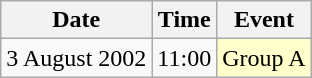<table class = "wikitable" style="text-align:center;">
<tr>
<th>Date</th>
<th>Time</th>
<th>Event</th>
</tr>
<tr>
<td>3 August 2002</td>
<td>11:00</td>
<td bgcolor=ffffcc>Group A</td>
</tr>
</table>
